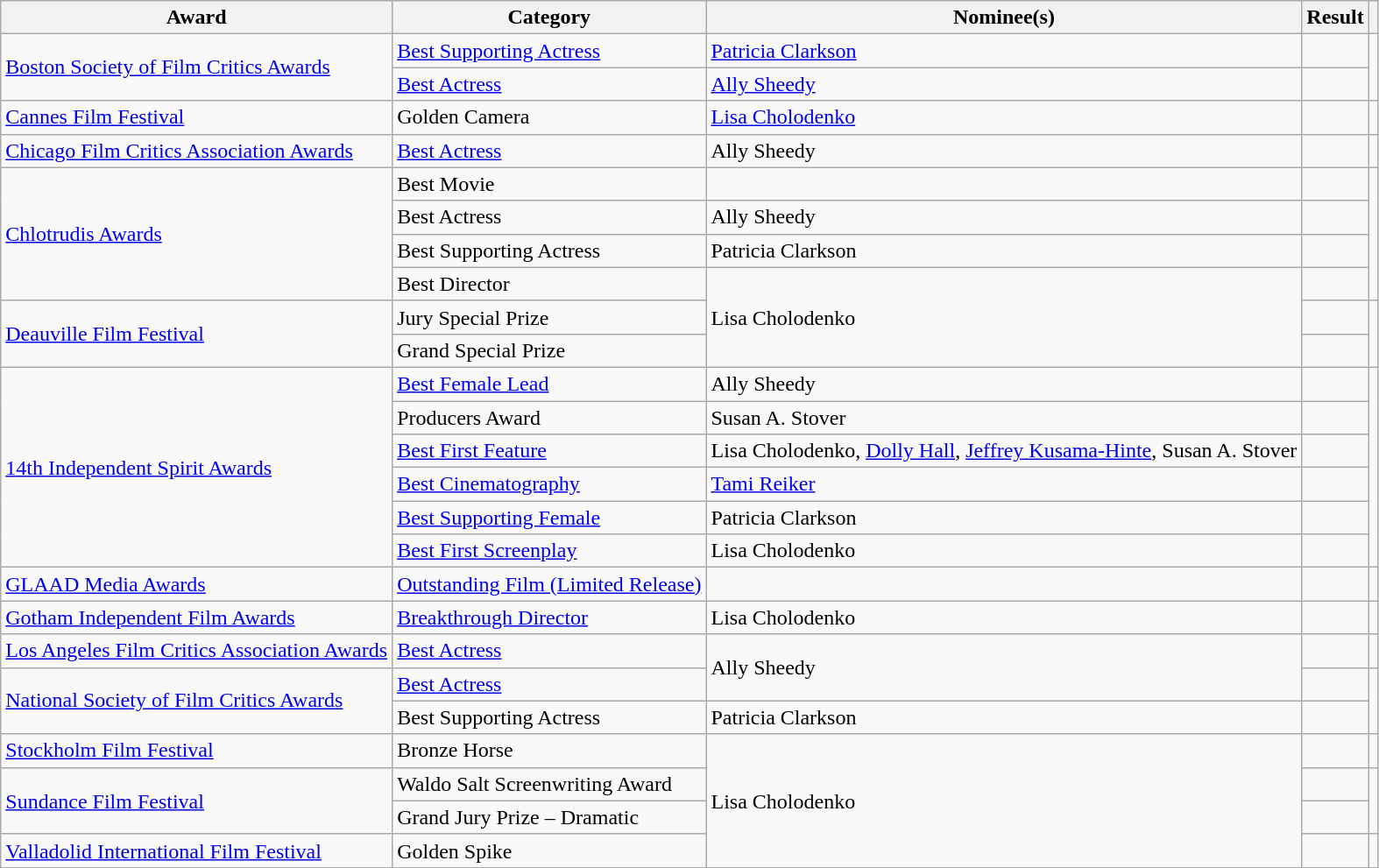<table class="wikitable plainrowheaders sortable">
<tr>
<th>Award</th>
<th>Category</th>
<th>Nominee(s)</th>
<th>Result</th>
<th></th>
</tr>
<tr>
<td rowspan="2"><a href='#'>Boston Society of Film Critics Awards</a></td>
<td><a href='#'>Best Supporting Actress</a></td>
<td><a href='#'>Patricia Clarkson</a></td>
<td></td>
<td rowspan="2"></td>
</tr>
<tr>
<td><a href='#'>Best Actress</a></td>
<td><a href='#'>Ally Sheedy</a></td>
<td></td>
</tr>
<tr>
<td><a href='#'>Cannes Film Festival</a></td>
<td>Golden Camera</td>
<td><a href='#'>Lisa Cholodenko</a></td>
<td></td>
<td></td>
</tr>
<tr>
<td><a href='#'>Chicago Film Critics Association Awards</a></td>
<td><a href='#'>Best Actress</a></td>
<td>Ally Sheedy</td>
<td></td>
<td></td>
</tr>
<tr>
<td rowspan="4"><a href='#'>Chlotrudis Awards</a></td>
<td>Best Movie</td>
<td></td>
<td></td>
<td rowspan="4"></td>
</tr>
<tr>
<td>Best Actress</td>
<td>Ally Sheedy</td>
<td></td>
</tr>
<tr>
<td>Best Supporting Actress</td>
<td>Patricia Clarkson</td>
<td></td>
</tr>
<tr>
<td>Best Director</td>
<td rowspan="3">Lisa Cholodenko</td>
<td></td>
</tr>
<tr>
<td rowspan="2"><a href='#'>Deauville Film Festival</a></td>
<td>Jury Special Prize</td>
<td></td>
<td rowspan="2"></td>
</tr>
<tr>
<td>Grand Special Prize</td>
<td></td>
</tr>
<tr>
<td rowspan="6"><a href='#'>14th Independent Spirit Awards</a></td>
<td><a href='#'>Best Female Lead</a></td>
<td>Ally Sheedy</td>
<td></td>
<td rowspan="6"></td>
</tr>
<tr>
<td>Producers Award</td>
<td>Susan A. Stover</td>
<td></td>
</tr>
<tr>
<td><a href='#'>Best First Feature</a></td>
<td>Lisa Cholodenko, <a href='#'>Dolly Hall</a>, <a href='#'>Jeffrey Kusama-Hinte</a>, Susan A. Stover</td>
<td></td>
</tr>
<tr>
<td><a href='#'>Best Cinematography</a></td>
<td><a href='#'>Tami Reiker</a></td>
<td></td>
</tr>
<tr>
<td><a href='#'>Best Supporting Female</a></td>
<td>Patricia Clarkson</td>
<td></td>
</tr>
<tr>
<td><a href='#'>Best First Screenplay</a></td>
<td>Lisa Cholodenko</td>
<td></td>
</tr>
<tr>
<td><a href='#'>GLAAD Media Awards</a></td>
<td><a href='#'>Outstanding Film (Limited Release)</a></td>
<td></td>
<td></td>
<td></td>
</tr>
<tr>
<td><a href='#'>Gotham Independent Film Awards</a></td>
<td><a href='#'>Breakthrough Director</a></td>
<td>Lisa Cholodenko</td>
<td></td>
<td></td>
</tr>
<tr>
<td><a href='#'>Los Angeles Film Critics Association Awards</a></td>
<td><a href='#'>Best Actress</a></td>
<td rowspan="2">Ally Sheedy</td>
<td></td>
<td></td>
</tr>
<tr>
<td rowspan="2"><a href='#'>National Society of Film Critics Awards</a></td>
<td><a href='#'>Best Actress</a></td>
<td></td>
<td rowspan="2"></td>
</tr>
<tr>
<td>Best Supporting Actress</td>
<td>Patricia Clarkson</td>
<td></td>
</tr>
<tr>
<td><a href='#'>Stockholm Film Festival</a></td>
<td>Bronze Horse</td>
<td rowspan="4">Lisa Cholodenko</td>
<td></td>
<td></td>
</tr>
<tr>
<td rowspan="2"><a href='#'>Sundance Film Festival</a></td>
<td>Waldo Salt Screenwriting Award</td>
<td></td>
<td rowspan="2"></td>
</tr>
<tr>
<td>Grand Jury Prize – Dramatic</td>
<td></td>
</tr>
<tr>
<td><a href='#'>Valladolid International Film Festival</a></td>
<td>Golden Spike</td>
<td></td>
<td></td>
</tr>
</table>
